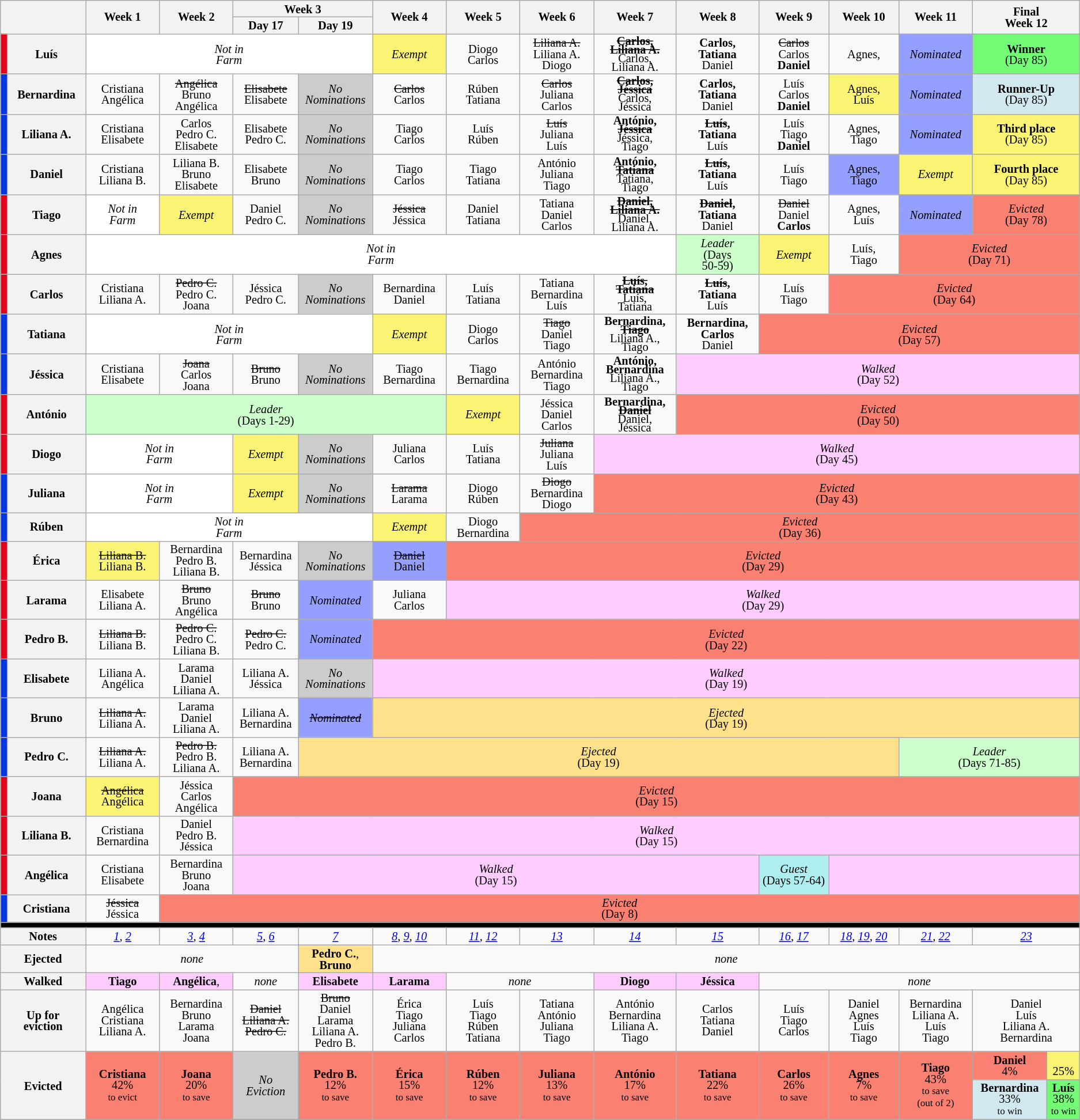<table class="wikitable" style="text-align:center; font-size:85%; line-height:13px;">
<tr>
<th rowspan="2" colspan=2 style="width: 5%;"></th>
<th rowspan="2" style="width: 5%;">Week 1</th>
<th rowspan="2" style="width: 5%;">Week 2</th>
<th colspan="2" style="width: 5%;">Week 3</th>
<th rowspan="2" style="width: 5%;">Week 4</th>
<th rowspan="2" style="width: 5%;">Week 5</th>
<th rowspan="2" style="width: 5%;">Week 6</th>
<th rowspan="2" style="width: 5%;">Week 7</th>
<th rowspan="2" style="width: 5%;">Week 8</th>
<th rowspan="2" style="width: 5%;">Week 9</th>
<th rowspan="2" style="width: 5%;">Week 10</th>
<th rowspan="2" style="width: 5%;">Week 11</th>
<th colspan="2" rowspan="2" style="width: 5%;">Final<br>Week 12</th>
</tr>
<tr>
<th>Day 17</th>
<th>Day 19</th>
</tr>
<tr>
<th style="background:#E4001B"></th>
<th>Luís</th>
<td colspan="4" bgcolor="white"><em>Not in<br>Farm</em></td>
<td bgcolor="FBF373"><em>Exempt</em></td>
<td>Diogo<br>Carlos</td>
<td><s>Liliana A.</s><br>Liliana A.<br>Diogo</td>
<td style="line-height:10px"><strong><s>Carlos,<br>Liliana A.</s></strong><br>Carlos,<br>Liliana A.</td>
<td><strong>Carlos,<br>Tatiana</strong><br>Daniel</td>
<td><s>Carlos</s><br>Carlos<br><strong>Daniel</strong></td>
<td>Agnes,<br> </td>
<td bgcolor="959ffd"><em>Nominated</em></td>
<td colspan=2 bgcolor="73FB76"><strong>Winner</strong><br>(Day 85)</td>
</tr>
<tr>
<th style="background:#0035E4"></th>
<th>Bernardina</th>
<td>Cristiana<br>Angélica</td>
<td><s>Angélica</s><br>Bruno<br>Angélica</td>
<td><s>Elisabete</s><br>Elisabete</td>
<td bgcolor="CCCCCC"><em>No<br>Nominations</em></td>
<td><s>Carlos</s><br>Carlos</td>
<td>Rúben<br>Tatiana</td>
<td><s>Carlos</s><br>Juliana<br>Carlos</td>
<td style="line-height:10px"><strong><s>Carlos,<br>Jéssica</s></strong><br>Carlos,<br>Jéssica</td>
<td><strong>Carlos,<br>Tatiana</strong><br>Daniel</td>
<td>Luís<br>Carlos<br><strong>Daniel</strong></td>
<td bgcolor="FBF373">Agnes,<br>Luís</td>
<td bgcolor="959ffd"><em>Nominated</em></td>
<td colspan=2 bgcolor="D1E8EF"><strong>Runner-Up</strong><br>(Day 85)</td>
</tr>
<tr>
<th style="background:#0035E4"></th>
<th>Liliana A.</th>
<td>Cristiana<br>Elisabete</td>
<td>Carlos<br>Pedro C.<br>Elisabete</td>
<td>Elisabete<br>Pedro C.</td>
<td bgcolor="CCCCCC"><em>No<br>Nominations</em></td>
<td>Tiago<br>Carlos</td>
<td>Luís<br>Rúben</td>
<td><s>Luís</s><br>Juliana<br>Luís</td>
<td style="line-height:10px"><strong>António,<br><s>Jéssica</s></strong><br>Jéssica,<br>Tiago</td>
<td><strong><s>Luís</s>,<br>Tatiana</strong><br>Luís</td>
<td>Luís<br>Tiago<br><strong>Daniel</strong></td>
<td>Agnes,<br>Tiago</td>
<td bgcolor="959ffd"><em>Nominated</em></td>
<td colspan=2 bgcolor="FBF373"><strong>Third place</strong><br>(Day 85)</td>
</tr>
<tr>
<th style="background:#0035E4"></th>
<th>Daniel</th>
<td>Cristiana<br>Liliana B.</td>
<td>Liliana B.<br>Bruno<br>Elisabete</td>
<td>Elisabete<br>Bruno</td>
<td bgcolor="CCCCCC"><em>No<br>Nominations</em></td>
<td>Tiago<br>Carlos</td>
<td>Tiago<br>Tatiana</td>
<td>António<br>Juliana<br>Tiago</td>
<td style="line-height:10px"><strong>António,<br><s>Tatiana</s></strong><br>Tatiana,<br>Tiago</td>
<td><strong><s>Luís</s>,<br>Tatiana</strong><br>Luís</td>
<td>Luís<br>Tiago</td>
<td bgcolor="959ffd">Agnes,<br>Tiago</td>
<td bgcolor="FBF373"><em>Exempt</em></td>
<td colspan=2 bgcolor="FBF373"><strong>Fourth place</strong><br>(Day 85)</td>
</tr>
<tr>
<th style="background:#E4001B"></th>
<th>Tiago</th>
<td bgcolor="white"><em>Not in<br>Farm</em></td>
<td bgcolor="FBF373"><em>Exempt</em></td>
<td>Daniel<br>Pedro C.</td>
<td bgcolor="CCCCCC"><em>No<br>Nominations</em></td>
<td><s>Jéssica</s><br>Jéssica</td>
<td>Daniel<br>Tatiana</td>
<td>Tatiana<br>Daniel<br>Carlos</td>
<td style="line-height:10px"><strong><s>Daniel,<br>Liliana A.</s></strong><br>Daniel,<br>Liliana A.</td>
<td><strong><s>Daniel</s>,<br>Tatiana</strong><br>Daniel</td>
<td><s>Daniel</s><br>Daniel<br><strong>Carlos</strong></td>
<td>Agnes,<br>Luís</td>
<td bgcolor="959ffd"><em>Nominated</em></td>
<td colspan="2" bgcolor="salmon"><em>Evicted</em><br>(Day 78)</td>
</tr>
<tr>
<th style="background:#E4001B"></th>
<th>Agnes</th>
<td colspan="8" bgcolor="white"><em>Not in<br>Farm</em></td>
<td bgcolor="#cfc"><em>Leader</em><br>(Days<br>50-59)</td>
<td bgcolor="FBF373"><em>Exempt</em></td>
<td>Luís,<br>Tiago</td>
<td colspan="4" bgcolor="salmon"><em>Evicted</em><br>(Day 71)</td>
</tr>
<tr>
<th style="background:#E4001B"></th>
<th>Carlos</th>
<td>Cristiana<br>Liliana A.</td>
<td><s>Pedro C.</s><br>Pedro C.<br>Joana</td>
<td>Jéssica<br>Pedro C.</td>
<td bgcolor="CCCCCC"><em>No<br>Nominations</em></td>
<td>Bernardina<br>Daniel</td>
<td>Luís<br>Tatiana</td>
<td>Tatiana<br>Bernardina<br>Luís</td>
<td style="line-height:10px"><strong><s>Luís,<br>Tatiana</s></strong><br>Luís,<br>Tatiana</td>
<td><strong><s>Luís</s>,<br>Tatiana</strong><br>Luís</td>
<td>Luís<br>Tiago</td>
<td colspan="5" bgcolor="salmon"><em>Evicted</em><br>(Day 64)</td>
</tr>
<tr>
<th style="background:#0035E4"></th>
<th>Tatiana</th>
<td colspan="4" bgcolor="white"><em>Not in<br>Farm</em></td>
<td bgcolor="FBF373"><em>Exempt</em></td>
<td>Diogo<br>Carlos</td>
<td><s>Tiago</s><br>Daniel<br>Tiago</td>
<td style="line-height:10px"><strong>Bernardina,<br><s>Tiago</s></strong><br>Liliana A.,<br>Tiago</td>
<td><strong>Bernardina,<br>Carlos</strong><br>Daniel</td>
<td colspan="6" bgcolor="salmon"><em>Evicted</em><br>(Day 57)</td>
</tr>
<tr>
<th style="background:#0035E4"></th>
<th>Jéssica</th>
<td>Cristiana<br>Elisabete</td>
<td><s>Joana</s><br>Carlos<br>Joana</td>
<td><s>Bruno</s><br>Bruno</td>
<td bgcolor="CCCCCC"><em>No<br>Nominations</em></td>
<td>Tiago<br>Bernardina</td>
<td>Tiago<br>Bernardina</td>
<td>António<br>Bernardina<br>Tiago</td>
<td style="line-height:10px"><strong>António,<br>Bernardina</strong><br>Liliana A.,<br>Tiago</td>
<td colspan="7" bgcolor="#ffccff"><em>Walked</em><br>(Day 52)</td>
</tr>
<tr>
<th style="background:#E4001B"></th>
<th>António</th>
<td colspan="5" bgcolor="#cfc"><em>Leader</em><br>(Days 1-29)</td>
<td bgcolor="FBF373"><em>Exempt</em></td>
<td>Jéssica<br>Daniel<br>Carlos</td>
<td style="line-height:10px"><strong>Bernardina,<br><s>Daniel</s></strong><br>Daniel,<br>Jéssica</td>
<td colspan="7" bgcolor="salmon"><em>Evicted</em><br>(Day 50)</td>
</tr>
<tr>
<th style="background:#E4001B"></th>
<th>Diogo</th>
<td colspan="2" bgcolor="white"><em>Not in<br>Farm</em></td>
<td bgcolor="FBF373"><em>Exempt</em></td>
<td bgcolor="CCCCCC"><em>No<br>Nominations</em></td>
<td>Juliana<br>Carlos</td>
<td>Luís<br>Tatiana</td>
<td><s>Juliana</s><br>Juliana<br>Luís</td>
<td colspan="8" bgcolor="#ffccff"><em>Walked</em><br>(Day 45)</td>
</tr>
<tr>
<th style="background:#0035E4"></th>
<th>Juliana</th>
<td colspan="2" bgcolor="white"><em>Not in<br>Farm</em></td>
<td bgcolor="FBF373"><em>Exempt</em></td>
<td bgcolor="CCCCCC"><em>No<br>Nominations</em><br></td>
<td><s>Larama</s><br>Larama</td>
<td>Diogo<br>Rúben</td>
<td><s>Diogo</s><br>Bernardina<br>Diogo</td>
<td colspan="8" bgcolor="salmon"><em>Evicted</em><br>(Day 43)</td>
</tr>
<tr>
<th style="background:#0035E4"></th>
<th>Rúben</th>
<td colspan="4" bgcolor="white"><em>Not in<br>Farm</em></td>
<td bgcolor="FBF373"><em>Exempt</em></td>
<td>Diogo<br>Bernardina</td>
<td colspan="9" bgcolor="salmon"><em>Evicted</em><br>(Day 36)</td>
</tr>
<tr>
<th style="background:#E4001B"></th>
<th>Érica</th>
<td bgcolor="FBF373"><s>Liliana B.</s><br>Liliana B.</td>
<td>Bernardina<br>Pedro B.<br>Liliana B.</td>
<td>Bernardina<br>Jéssica</td>
<td bgcolor="CCCCCC"><em>No<br>Nominations</em></td>
<td bgcolor="959ffd"><s>Daniel</s><br>Daniel</td>
<td colspan="10" bgcolor="salmon"><em>Evicted</em><br>(Day 29)</td>
</tr>
<tr>
<th style="background:#E4001B"></th>
<th>Larama</th>
<td>Elisabete<br>Liliana A.</td>
<td><s>Bruno</s><br>Bruno<br>Angélica</td>
<td><s>Bruno</s><br>Bruno</td>
<td bgcolor="959ffd"><em>Nominated</em></td>
<td>Juliana<br>Carlos</td>
<td colspan="10" bgcolor="#ffccff"><em>Walked</em><br>(Day 29)</td>
</tr>
<tr>
<th style="background:#E4001B"></th>
<th>Pedro B.</th>
<td><s>Liliana B.</s><br>Liliana B.</td>
<td><s>Pedro C.</s><br>Pedro C.<br>Liliana B.</td>
<td><s>Pedro C.</s><br>Pedro C.</td>
<td bgcolor="959ffd"><em>Nominated</em></td>
<td colspan="11" bgcolor="salmon"><em>Evicted</em><br>(Day 22)</td>
</tr>
<tr>
<th style="background:#0035E4"></th>
<th>Elisabete</th>
<td>Liliana A.<br>Angélica</td>
<td>Larama<br>Daniel<br>Liliana A.</td>
<td>Liliana A.<br>Jéssica</td>
<td bgcolor="CCCCCC"><em>No<br>Nominations</em></td>
<td colspan="11" bgcolor="#ffccff"><em>Walked</em><br>(Day 19)</td>
</tr>
<tr>
<th style="background:#0035E4"></th>
<th>Bruno</th>
<td><s>Liliana A.</s><br>Liliana A.</td>
<td>Larama<br>Daniel<br>Liliana A.</td>
<td>Liliana A.<br>Bernardina</td>
<td bgcolor="959ffd"><s><em>Nominated</em></s></td>
<td colspan="11" bgcolor="ffe08b"><em>Ejected</em><br>(Day 19)</td>
</tr>
<tr>
<th style="background:#0035E4"></th>
<th>Pedro C.</th>
<td><s>Liliana A.</s><br>Liliana A.</td>
<td><s>Pedro B.</s><br>Pedro B.<br>Liliana A.</td>
<td>Liliana A.<br>Bernardina</td>
<td colspan="8" bgcolor="ffe08b"><em>Ejected</em><br>(Day 19)</td>
<td colspan="3" bgcolor="#cfc"><em>Leader</em><br>(Days 71-85)</td>
</tr>
<tr>
<th style="background:#E4001B"></th>
<th>Joana</th>
<td bgcolor="FBF373"><s>Angélica</s><br>Angélica</td>
<td>Jéssica<br>Carlos<br>Angélica</td>
<td colspan="13" bgcolor="salmon"><em>Evicted</em><br>(Day 15)</td>
</tr>
<tr>
<th style="background:#E4001B"></th>
<th>Liliana B.</th>
<td>Cristiana<br>Bernardina</td>
<td>Daniel<br>Pedro B.<br>Jéssica</td>
<td colspan="13" bgcolor="#ffccff"><em>Walked</em><br>(Day 15)</td>
</tr>
<tr>
<th style="background:#E4001B"></th>
<th>Angélica</th>
<td>Cristiana<br>Elisabete</td>
<td>Bernardina<br>Bruno<br>Joana</td>
<td colspan="7" bgcolor="#ffccff"><em>Walked</em><br>(Day 15)</td>
<td bgcolor="#afeeee"><em>Guest</em><br>(Days 57-64)</td>
<td colspan="5" bgcolor="#ffccff"></td>
</tr>
<tr>
<th style="background:#0035E4"></th>
<th>Cristiana</th>
<td><s>Jéssica</s><br>Jéssica</td>
<td colspan="14" bgcolor="salmon"><em>Evicted</em><br>(Day 8)</td>
</tr>
<tr>
<th style="background:#000000;" colspan="17"></th>
</tr>
<tr>
<th colspan=2>Notes</th>
<td><em><a href='#'>1</a></em>, <em><a href='#'>2</a></em></td>
<td><em><a href='#'>3</a></em>, <em><a href='#'>4</a></em></td>
<td><em><a href='#'>5</a></em>, <em><a href='#'>6</a></em></td>
<td><em><a href='#'>7</a></em></td>
<td><em><a href='#'>8</a></em>, <em><a href='#'>9</a></em>, <em><a href='#'>10</a></em></td>
<td><em><a href='#'>11</a></em>, <em><a href='#'>12</a></em></td>
<td><em><a href='#'>13</a></em></td>
<td><em><a href='#'>14</a></em></td>
<td><em><a href='#'>15</a></em></td>
<td><em><a href='#'>16</a></em>, <em><a href='#'>17</a></em></td>
<td><em><a href='#'>18</a></em>, <em><a href='#'>19</a></em>, <em><a href='#'>20</a></em></td>
<td><em><a href='#'>21</a></em>, <em><a href='#'>22</a></em></td>
<td colspan=2><em><a href='#'>23</a></em></td>
</tr>
<tr>
<th colspan=2>Ejected</th>
<td colspan="3"><em>none</em></td>
<td bgcolor="ffe08b"><strong>Pedro C.</strong>,<br><strong>Bruno</strong></td>
<td colspan="10"><em>none</em></td>
</tr>
<tr>
<th colspan=2>Walked</th>
<td bgcolor="FFCCFF"><strong>Tiago</strong></td>
<td bgcolor="FFCCFF"><strong>Angélica</strong>,<br></td>
<td><em>none</em></td>
<td bgcolor="FFCCFF"><strong>Elisabete</strong></td>
<td bgcolor="FFCCFF"><strong>Larama</strong></td>
<td colspan="2"><em>none</em></td>
<td bgcolor="FFCCFF"><strong>Diogo</strong></td>
<td bgcolor="FFCCFF"><strong>Jéssica</strong></td>
<td colspan="5"><em>none</em></td>
</tr>
<tr>
<th colspan=2>Up for<br>eviction</th>
<td>Angélica<br>Cristiana<br>Liliana A.</td>
<td>Bernardina<br>Bruno<br>Larama<br>Joana</td>
<td><s>Daniel<br>Liliana A.<br>Pedro C.</s></td>
<td><s>Bruno</s><br>Daniel<br>Larama<br>Liliana A.<br>Pedro B.</td>
<td>Érica<br>Tiago<br>Juliana<br>Carlos</td>
<td>Luís<br>Tiago<br>Rúben<br>Tatiana</td>
<td>Tatiana<br>António<br>Juliana<br>Tiago</td>
<td>António<br>Bernardina<br>Liliana A.<br>Tiago</td>
<td>Carlos<br>Tatiana<br>Daniel</td>
<td>Luís<br>Tiago<br>Carlos</td>
<td>Daniel<br>Agnes<br>Luís<br>Tiago</td>
<td>Bernardina<br>Liliana A.<br>Luís<br>Tiago</td>
<td colspan=2>Daniel<br>Luís<br>Liliana A.<br>Bernardina</td>
</tr>
<tr>
<th rowspan=2 colspan=2>Evicted</th>
<td rowspan=2 bgcolor="FA8072"><strong>Cristiana</strong><br>42%<br><small>to evict</small></td>
<td rowspan=2 bgcolor="FA8072"><strong>Joana</strong><br>20%<br><small>to save</small></td>
<td rowspan=2 bgcolor="CCCCCC"><em>No<br>Eviction</em></td>
<td rowspan=2 bgcolor="FA8072"><strong>Pedro B.</strong><br>12%<br><small>to save</small></td>
<td rowspan=2 bgcolor="FA8072"><strong>Érica</strong><br>15%<br><small>to save</small></td>
<td rowspan=2 bgcolor="FA8072"><strong>Rúben</strong><br>12%<br><small>to save</small></td>
<td rowspan=2 bgcolor="FA8072"><strong>Juliana</strong><br>13%<br><small>to save</small></td>
<td rowspan=2 bgcolor="FA8072"><strong>António</strong><br>17%<br><small>to save</small></td>
<td rowspan=2 bgcolor="FA8072"><strong>Tatiana</strong><br>22%<br><small>to save</small></td>
<td rowspan=2 bgcolor="FA8072"><strong>Carlos</strong><br>26%<br><small>to save</small></td>
<td rowspan=2 bgcolor="FA8072"><strong>Agnes</strong><br>7%<br><small>to save</small></td>
<td rowspan=2 bgcolor="FA8072"><strong>Tiago</strong><br>43%<br><small>to save<br>(out of 2)</small></td>
<td bgcolor="salmon"><strong>Daniel</strong><br>4%<br><small></small></td>
<td bgcolor="FBF373"><br>25%<br><small></small></td>
</tr>
<tr>
<td bgcolor="D1E8EF"><strong>Bernardina</strong><br>33%<br><small>to win</small></td>
<td bgcolor="73FB76"><strong>Luís</strong><br>38%<br><small>to win</small></td>
</tr>
<tr>
</tr>
</table>
